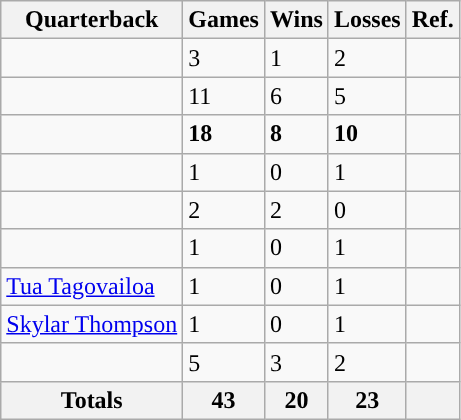<table class="wikitable sortable">
<tr>
<th>Quarterback</th>
<th>Games</th>
<th>Wins</th>
<th>Losses</th>
<th>Ref.</th>
</tr>
<tr>
<td></td>
<td>3</td>
<td>1</td>
<td>2</td>
<td></td>
</tr>
<tr>
<td></td>
<td>11</td>
<td>6</td>
<td>5</td>
<td></td>
</tr>
<tr>
<td></td>
<td><strong>18</strong></td>
<td><strong>8</strong></td>
<td><strong>10</strong></td>
<td></td>
</tr>
<tr>
<td></td>
<td>1</td>
<td>0</td>
<td>1</td>
<td></td>
</tr>
<tr>
<td></td>
<td>2</td>
<td>2</td>
<td>0</td>
<td></td>
</tr>
<tr>
<td></td>
<td>1</td>
<td>0</td>
<td>1</td>
<td></td>
</tr>
<tr>
<td><a href='#'>Tua Tagovailoa</a></td>
<td>1</td>
<td>0</td>
<td>1</td>
<td></td>
</tr>
<tr>
<td><a href='#'>Skylar Thompson</a></td>
<td>1</td>
<td>0</td>
<td>1</td>
<td></td>
</tr>
<tr>
<td></td>
<td>5</td>
<td>3</td>
<td>2</td>
<td></td>
</tr>
<tr>
<th>Totals</th>
<th>43</th>
<th>20</th>
<th>23</th>
<th></th>
</tr>
</table>
